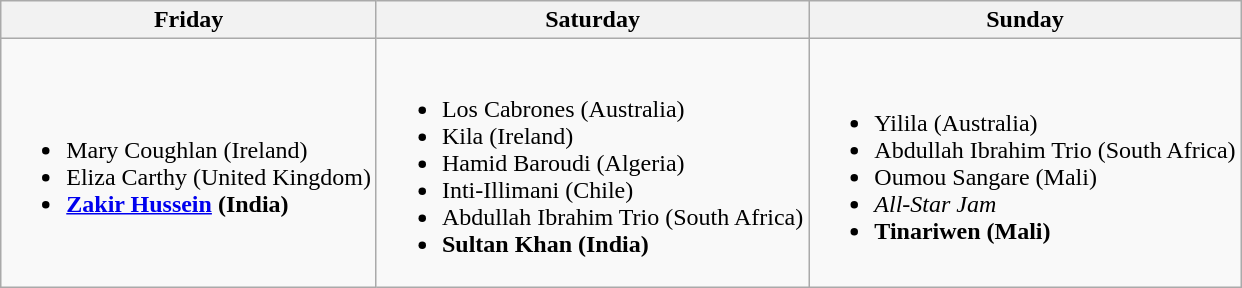<table class="wikitable">
<tr>
<th>Friday</th>
<th>Saturday</th>
<th>Sunday</th>
</tr>
<tr>
<td><br><ul><li>Mary Coughlan (Ireland)</li><li>Eliza Carthy (United Kingdom)</li><li><strong><a href='#'>Zakir Hussein</a> (India)</strong></li></ul></td>
<td><br><ul><li>Los Cabrones (Australia)</li><li>Kila (Ireland)</li><li>Hamid Baroudi (Algeria)</li><li>Inti-Illimani (Chile)</li><li>Abdullah Ibrahim Trio (South Africa)</li><li><strong>Sultan Khan (India)</strong></li></ul></td>
<td><br><ul><li>Yilila (Australia)</li><li>Abdullah Ibrahim Trio (South Africa)</li><li>Oumou Sangare (Mali)</li><li><em>All-Star Jam</em></li><li><strong>Tinariwen (Mali)</strong></li></ul></td>
</tr>
</table>
